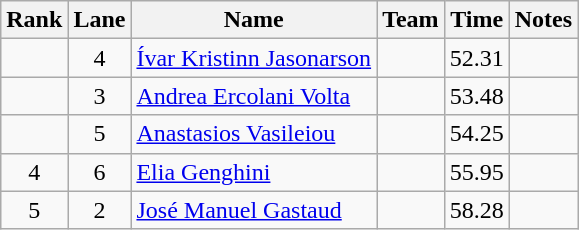<table class="wikitable sortable" style="text-align:center">
<tr>
<th>Rank</th>
<th>Lane</th>
<th>Name</th>
<th>Team</th>
<th>Time</th>
<th>Notes</th>
</tr>
<tr>
<td></td>
<td>4</td>
<td align="left"><a href='#'>Ívar Kristinn Jasonarson</a></td>
<td align=left></td>
<td>52.31</td>
<td></td>
</tr>
<tr>
<td></td>
<td>3</td>
<td align="left"><a href='#'>Andrea Ercolani Volta</a></td>
<td align=left></td>
<td>53.48</td>
<td></td>
</tr>
<tr>
<td></td>
<td>5</td>
<td align="left"><a href='#'>Anastasios Vasileiou</a></td>
<td align=left></td>
<td>54.25</td>
<td></td>
</tr>
<tr>
<td>4</td>
<td>6</td>
<td align="left"><a href='#'>Elia Genghini</a></td>
<td align=left></td>
<td>55.95</td>
<td></td>
</tr>
<tr>
<td>5</td>
<td>2</td>
<td align="left"><a href='#'>José Manuel Gastaud</a></td>
<td align=left></td>
<td>58.28</td>
<td></td>
</tr>
</table>
